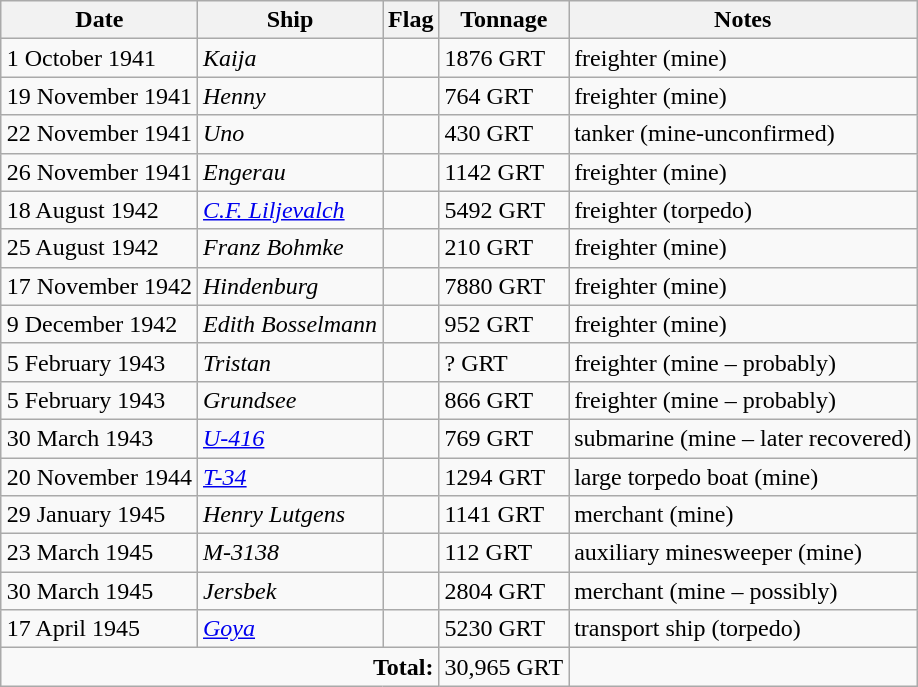<table class="wikitable" style="margin:1em auto;">
<tr>
<th>Date</th>
<th>Ship</th>
<th>Flag</th>
<th>Tonnage</th>
<th>Notes</th>
</tr>
<tr>
<td>1 October 1941</td>
<td><em>Kaija </em></td>
<td></td>
<td>1876 GRT</td>
<td>freighter (mine)</td>
</tr>
<tr>
<td>19 November 1941</td>
<td><em>Henny</em></td>
<td></td>
<td>764 GRT</td>
<td>freighter (mine)</td>
</tr>
<tr>
<td>22 November 1941</td>
<td><em>Uno</em></td>
<td></td>
<td>430 GRT</td>
<td>tanker (mine-unconfirmed)</td>
</tr>
<tr>
<td>26 November 1941</td>
<td><em>Engerau</em></td>
<td></td>
<td>1142 GRT</td>
<td>freighter (mine)</td>
</tr>
<tr>
<td>18 August 1942</td>
<td><em><a href='#'>C.F. Liljevalch</a></em></td>
<td></td>
<td>5492 GRT</td>
<td>freighter (torpedo)</td>
</tr>
<tr>
<td>25 August 1942</td>
<td><em>Franz Bohmke</em></td>
<td></td>
<td>210 GRT</td>
<td>freighter (mine)</td>
</tr>
<tr>
<td>17 November 1942</td>
<td><em>Hindenburg </em></td>
<td></td>
<td>7880 GRT</td>
<td>freighter (mine)</td>
</tr>
<tr>
<td>9 December 1942</td>
<td><em>Edith Bosselmann</em></td>
<td></td>
<td>952 GRT</td>
<td>freighter (mine)</td>
</tr>
<tr>
<td>5 February 1943</td>
<td><em>Tristan </em></td>
<td></td>
<td>? GRT</td>
<td>freighter (mine – probably)</td>
</tr>
<tr>
<td>5 February 1943</td>
<td><em>Grundsee </em></td>
<td></td>
<td>866 GRT</td>
<td>freighter (mine – probably)</td>
</tr>
<tr>
<td>30 March 1943</td>
<td><em><a href='#'>U-416</a></em></td>
<td></td>
<td>769 GRT</td>
<td>submarine (mine – later recovered)</td>
</tr>
<tr>
<td>20 November 1944</td>
<td><em><a href='#'>T-34</a></em></td>
<td></td>
<td>1294 GRT</td>
<td>large torpedo boat (mine)</td>
</tr>
<tr>
<td>29 January 1945</td>
<td><em>Henry Lutgens</em></td>
<td></td>
<td>1141 GRT</td>
<td>merchant (mine)</td>
</tr>
<tr>
<td>23 March 1945</td>
<td><em>M-3138</em></td>
<td></td>
<td>112 GRT</td>
<td>auxiliary minesweeper (mine)</td>
</tr>
<tr>
<td>30 March 1945</td>
<td><em>Jersbek </em></td>
<td></td>
<td>2804 GRT</td>
<td>merchant (mine – possibly)</td>
</tr>
<tr>
<td>17 April 1945</td>
<td><em><a href='#'>Goya</a></em></td>
<td></td>
<td>5230 GRT</td>
<td>transport ship (torpedo)</td>
</tr>
<tr>
<td colspan=3 align=right><strong>Total:</strong></td>
<td>30,965 GRT</td>
<td></td>
</tr>
</table>
